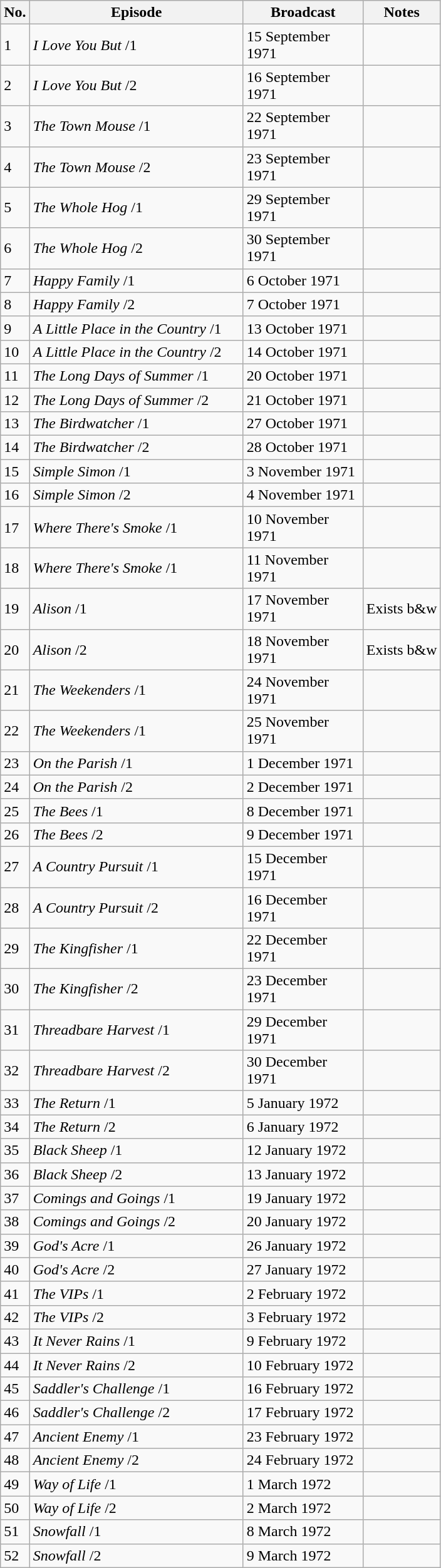<table class="wikitable sortable">
<tr>
<th scope="col">No.</th>
<th scope="col" style="width:220px;">Episode</th>
<th scope="col" style="width:120px;">Broadcast</th>
<th scope="col">Notes</th>
</tr>
<tr>
<td>1</td>
<td><em>I Love You But</em> /1</td>
<td>15 September 1971</td>
<td></td>
</tr>
<tr>
<td>2</td>
<td><em>I Love You But</em> /2</td>
<td>16 September 1971</td>
<td></td>
</tr>
<tr>
<td>3</td>
<td><em>The Town Mouse</em> /1</td>
<td>22 September 1971</td>
<td></td>
</tr>
<tr>
<td>4</td>
<td><em>The Town Mouse</em> /2</td>
<td>23 September 1971</td>
<td></td>
</tr>
<tr>
<td>5</td>
<td><em>The Whole Hog</em> /1</td>
<td>29 September 1971</td>
<td></td>
</tr>
<tr>
<td>6</td>
<td><em>The Whole Hog</em> /2</td>
<td>30 September 1971</td>
<td></td>
</tr>
<tr>
<td>7</td>
<td><em>Happy Family</em> /1</td>
<td>6 October 1971</td>
<td></td>
</tr>
<tr>
<td>8</td>
<td><em>Happy Family</em> /2</td>
<td>7 October 1971</td>
<td></td>
</tr>
<tr>
<td>9</td>
<td><em>A Little Place in the Country</em> /1</td>
<td>13 October 1971</td>
<td></td>
</tr>
<tr>
<td>10</td>
<td><em>A Little Place in the Country</em> /2</td>
<td>14 October 1971</td>
<td></td>
</tr>
<tr>
<td>11</td>
<td><em>The Long Days of Summer</em> /1</td>
<td>20 October 1971</td>
<td></td>
</tr>
<tr>
<td>12</td>
<td><em>The Long Days of Summer</em> /2</td>
<td>21 October 1971</td>
<td></td>
</tr>
<tr>
<td>13</td>
<td><em>The Birdwatcher</em> /1</td>
<td>27 October 1971</td>
<td></td>
</tr>
<tr>
<td>14</td>
<td><em>The Birdwatcher</em> /2</td>
<td>28 October 1971</td>
<td></td>
</tr>
<tr>
<td>15</td>
<td><em>Simple Simon</em> /1</td>
<td>3 November 1971</td>
<td></td>
</tr>
<tr>
<td>16</td>
<td><em>Simple Simon</em> /2</td>
<td>4 November 1971</td>
<td></td>
</tr>
<tr>
<td>17</td>
<td><em>Where There's Smoke</em> /1</td>
<td>10 November 1971</td>
<td></td>
</tr>
<tr>
<td>18</td>
<td><em>Where There's Smoke</em> /1</td>
<td>11 November 1971</td>
<td></td>
</tr>
<tr>
<td>19</td>
<td><em>Alison</em> /1</td>
<td>17 November 1971</td>
<td>Exists b&w</td>
</tr>
<tr>
<td>20</td>
<td><em>Alison</em> /2</td>
<td>18 November 1971</td>
<td>Exists b&w</td>
</tr>
<tr>
<td>21</td>
<td><em>The Weekenders</em> /1</td>
<td>24 November 1971</td>
<td></td>
</tr>
<tr>
<td>22</td>
<td><em>The Weekenders</em> /1</td>
<td>25 November 1971</td>
<td></td>
</tr>
<tr>
<td>23</td>
<td><em>On the Parish</em> /1</td>
<td>1 December 1971</td>
<td></td>
</tr>
<tr>
<td>24</td>
<td><em>On the Parish</em> /2</td>
<td>2 December 1971</td>
<td></td>
</tr>
<tr>
<td>25</td>
<td><em>The Bees</em> /1</td>
<td>8 December 1971</td>
<td></td>
</tr>
<tr>
<td>26</td>
<td><em>The Bees</em> /2</td>
<td>9 December 1971</td>
<td></td>
</tr>
<tr>
<td>27</td>
<td><em>A Country Pursuit</em> /1</td>
<td>15 December 1971</td>
<td></td>
</tr>
<tr>
<td>28</td>
<td><em>A Country Pursuit</em> /2</td>
<td>16 December 1971</td>
<td></td>
</tr>
<tr>
<td>29</td>
<td><em>The Kingfisher</em> /1</td>
<td>22  December 1971</td>
<td></td>
</tr>
<tr>
<td>30</td>
<td><em>The Kingfisher</em> /2</td>
<td>23 December 1971</td>
<td></td>
</tr>
<tr>
<td>31</td>
<td><em>Threadbare Harvest</em> /1</td>
<td>29 December 1971</td>
<td></td>
</tr>
<tr>
<td>32</td>
<td><em>Threadbare Harvest</em> /2</td>
<td>30 December 1971</td>
<td></td>
</tr>
<tr>
<td>33</td>
<td><em>The Return</em> /1</td>
<td>5 January 1972</td>
<td></td>
</tr>
<tr>
<td>34</td>
<td><em>The Return</em> /2</td>
<td>6 January 1972</td>
<td></td>
</tr>
<tr>
<td>35</td>
<td><em>Black Sheep</em> /1</td>
<td>12 January 1972</td>
<td></td>
</tr>
<tr>
<td>36</td>
<td><em>Black Sheep</em> /2</td>
<td>13 January 1972</td>
<td></td>
</tr>
<tr>
<td>37</td>
<td><em>Comings and Goings</em> /1</td>
<td>19 January 1972</td>
<td></td>
</tr>
<tr>
<td>38</td>
<td><em>Comings and Goings</em> /2</td>
<td>20 January 1972</td>
<td></td>
</tr>
<tr>
<td>39</td>
<td><em>God's Acre</em> /1</td>
<td>26 January 1972</td>
<td></td>
</tr>
<tr>
<td>40</td>
<td><em>God's Acre</em> /2</td>
<td>27 January 1972</td>
<td></td>
</tr>
<tr>
<td>41</td>
<td><em>The VIPs</em> /1</td>
<td>2 February 1972</td>
<td></td>
</tr>
<tr>
<td>42</td>
<td><em>The VIPs</em> /2</td>
<td>3 February 1972</td>
<td></td>
</tr>
<tr>
<td>43</td>
<td><em>It Never Rains</em> /1</td>
<td>9 February 1972</td>
<td></td>
</tr>
<tr>
<td>44</td>
<td><em>It Never Rains</em> /2</td>
<td>10 February 1972</td>
<td></td>
</tr>
<tr>
<td>45</td>
<td><em>Saddler's Challenge</em> /1</td>
<td>16 February 1972</td>
<td></td>
</tr>
<tr>
<td>46</td>
<td><em>Saddler's Challenge</em> /2</td>
<td>17 February 1972</td>
<td></td>
</tr>
<tr>
<td>47</td>
<td><em>Ancient Enemy</em> /1</td>
<td>23 February 1972</td>
<td></td>
</tr>
<tr>
<td>48</td>
<td><em>Ancient Enemy</em> /2</td>
<td>24 February 1972</td>
<td></td>
</tr>
<tr>
<td>49</td>
<td><em>Way of Life</em> /1</td>
<td>1 March 1972</td>
<td></td>
</tr>
<tr>
<td>50</td>
<td><em>Way of Life</em> /2</td>
<td>2 March 1972</td>
<td></td>
</tr>
<tr>
<td>51</td>
<td><em>Snowfall</em> /1</td>
<td>8 March 1972</td>
<td></td>
</tr>
<tr>
<td>52</td>
<td><em>Snowfall</em> /2</td>
<td>9 March 1972</td>
<td></td>
</tr>
</table>
